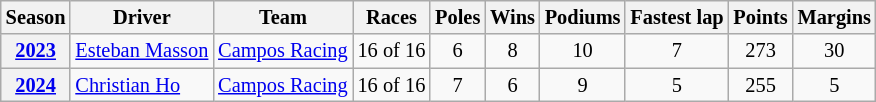<table class="wikitable" style="font-size:85%; text-align:center;">
<tr>
<th>Season</th>
<th>Driver</th>
<th>Team</th>
<th>Races</th>
<th>Poles</th>
<th>Wins</th>
<th>Podiums</th>
<th>Fastest lap</th>
<th>Points</th>
<th>Margins</th>
</tr>
<tr>
<th><a href='#'>2023</a></th>
<td align=left> <a href='#'>Esteban Masson</a></td>
<td align=left> <a href='#'>Campos Racing</a></td>
<td>16 of 16</td>
<td>6</td>
<td>8</td>
<td>10</td>
<td>7</td>
<td>273</td>
<td>30</td>
</tr>
<tr>
<th><a href='#'>2024</a></th>
<td align=left> <a href='#'>Christian Ho</a></td>
<td align=left> <a href='#'>Campos Racing</a></td>
<td>16 of 16</td>
<td>7</td>
<td>6</td>
<td>9</td>
<td>5</td>
<td>255</td>
<td>5</td>
</tr>
</table>
